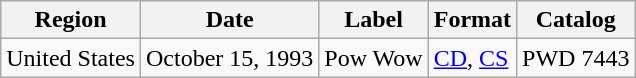<table class="wikitable">
<tr>
<th>Region</th>
<th>Date</th>
<th>Label</th>
<th>Format</th>
<th>Catalog</th>
</tr>
<tr>
<td>United States</td>
<td>October 15, 1993</td>
<td>Pow Wow</td>
<td><a href='#'>CD</a>, <a href='#'>CS</a></td>
<td>PWD 7443</td>
</tr>
</table>
